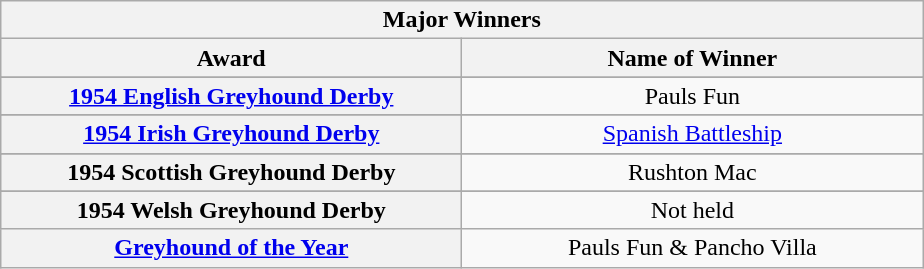<table class="wikitable">
<tr>
<th colspan="2">Major Winners</th>
</tr>
<tr>
<th width=300>Award</th>
<th width=300>Name of Winner</th>
</tr>
<tr>
</tr>
<tr align=center>
<th><a href='#'>1954 English Greyhound Derby</a></th>
<td>Pauls Fun </td>
</tr>
<tr>
</tr>
<tr align=center>
<th><a href='#'>1954 Irish Greyhound Derby</a></th>
<td><a href='#'>Spanish Battleship </a></td>
</tr>
<tr>
</tr>
<tr align=center>
<th>1954 Scottish Greyhound Derby</th>
<td>Rushton Mac </td>
</tr>
<tr>
</tr>
<tr align=center>
<th>1954 Welsh Greyhound Derby</th>
<td>Not held </td>
</tr>
<tr align=center>
<th><a href='#'>Greyhound of the Year</a></th>
<td>Pauls Fun & Pancho Villa</td>
</tr>
</table>
